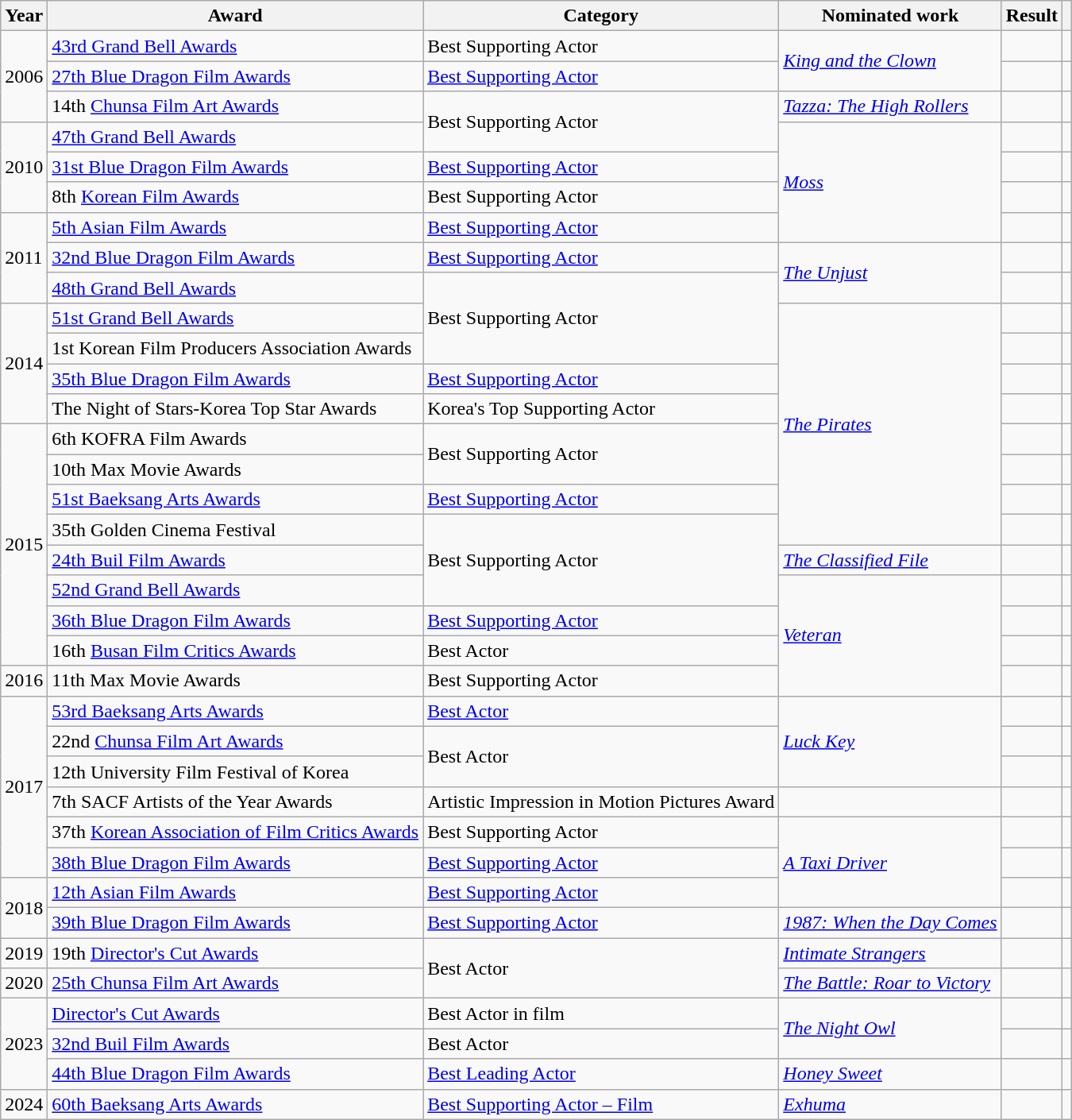<table class="wikitable sortable plainrowheaders">
<tr>
<th>Year</th>
<th>Award</th>
<th>Category</th>
<th>Nominated work</th>
<th>Result</th>
<th class="unsortable"></th>
</tr>
<tr>
<td rowspan=3>2006</td>
<td><a href='#'>43rd Grand Bell Awards</a></td>
<td>Best Supporting Actor</td>
<td rowspan=2><em><a href='#'>King and the Clown</a></em></td>
<td></td>
<td></td>
</tr>
<tr>
<td><a href='#'>27th Blue Dragon Film Awards</a></td>
<td><a href='#'>Best Supporting Actor</a></td>
<td></td>
<td></td>
</tr>
<tr>
<td>14th <a href='#'>Chunsa Film Art Awards</a></td>
<td rowspan="2">Best Supporting Actor</td>
<td><em><a href='#'>Tazza: The High Rollers</a></em></td>
<td></td>
<td></td>
</tr>
<tr>
<td rowspan=3>2010</td>
<td><a href='#'>47th Grand Bell Awards</a></td>
<td rowspan="4"><em><a href='#'>Moss</a></em></td>
<td></td>
<td></td>
</tr>
<tr>
<td><a href='#'>31st Blue Dragon Film Awards</a></td>
<td><a href='#'>Best Supporting Actor</a></td>
<td></td>
<td></td>
</tr>
<tr>
<td>8th <a href='#'>Korean Film Awards</a></td>
<td>Best Supporting Actor</td>
<td></td>
<td></td>
</tr>
<tr>
<td rowspan=3>2011</td>
<td><a href='#'>5th Asian Film Awards</a></td>
<td><a href='#'>Best Supporting Actor</a></td>
<td></td>
<td></td>
</tr>
<tr>
<td><a href='#'>32nd Blue Dragon Film Awards</a></td>
<td><a href='#'>Best Supporting Actor</a></td>
<td rowspan="2"><em><a href='#'>The Unjust</a></em></td>
<td></td>
<td></td>
</tr>
<tr>
<td><a href='#'>48th Grand Bell Awards</a></td>
<td rowspan="3">Best Supporting Actor</td>
<td></td>
<td></td>
</tr>
<tr>
<td rowspan="4">2014</td>
<td><a href='#'>51st Grand Bell Awards</a></td>
<td rowspan="8"><em><a href='#'>The Pirates</a></em></td>
<td></td>
<td></td>
</tr>
<tr>
<td>1st Korean Film Producers Association Awards</td>
<td></td>
<td></td>
</tr>
<tr>
<td><a href='#'>35th Blue Dragon Film Awards</a></td>
<td><a href='#'>Best Supporting Actor</a></td>
<td></td>
<td></td>
</tr>
<tr>
<td>The Night of Stars-Korea Top Star Awards</td>
<td>Korea's Top Supporting Actor</td>
<td></td>
<td></td>
</tr>
<tr>
<td rowspan=8>2015</td>
<td>6th KOFRA Film Awards</td>
<td rowspan="2">Best Supporting Actor</td>
<td></td>
<td></td>
</tr>
<tr>
<td>10th Max Movie Awards</td>
<td></td>
<td></td>
</tr>
<tr>
<td><a href='#'>51st Baeksang Arts Awards</a></td>
<td><a href='#'>Best Supporting Actor</a></td>
<td></td>
<td></td>
</tr>
<tr>
<td>35th Golden Cinema Festival</td>
<td rowspan="3">Best Supporting Actor</td>
<td></td>
<td></td>
</tr>
<tr>
<td><a href='#'>24th Buil Film Awards</a></td>
<td><em><a href='#'>The Classified File</a></em></td>
<td></td>
<td></td>
</tr>
<tr>
<td><a href='#'>52nd Grand Bell Awards</a></td>
<td rowspan="4"><em><a href='#'>Veteran</a></em></td>
<td></td>
<td></td>
</tr>
<tr>
<td><a href='#'>36th Blue Dragon Film Awards</a></td>
<td><a href='#'>Best Supporting Actor</a></td>
<td></td>
<td></td>
</tr>
<tr>
<td>16th <a href='#'>Busan Film Critics Awards</a></td>
<td>Best Actor</td>
<td></td>
<td></td>
</tr>
<tr>
<td>2016</td>
<td>11th Max Movie Awards</td>
<td>Best Supporting Actor</td>
<td></td>
<td></td>
</tr>
<tr>
<td rowspan="6">2017</td>
<td><a href='#'>53rd Baeksang Arts Awards</a></td>
<td><a href='#'>Best Actor</a></td>
<td rowspan="3"><em><a href='#'>Luck Key</a></em></td>
<td></td>
<td></td>
</tr>
<tr>
<td>22nd <a href='#'>Chunsa Film Art Awards</a></td>
<td rowspan="2">Best Actor</td>
<td></td>
<td></td>
</tr>
<tr>
<td>12th University Film Festival of Korea</td>
<td></td>
<td></td>
</tr>
<tr>
<td>7th SACF Artists of the Year Awards</td>
<td>Artistic Impression in Motion Pictures Award</td>
<td></td>
<td></td>
<td></td>
</tr>
<tr>
<td>37th <a href='#'>Korean Association of Film Critics Awards</a></td>
<td>Best Supporting Actor</td>
<td rowspan="3"><em><a href='#'>A Taxi Driver</a></em></td>
<td></td>
<td></td>
</tr>
<tr>
<td><a href='#'>38th Blue Dragon Film Awards</a></td>
<td><a href='#'>Best Supporting Actor</a></td>
<td></td>
<td></td>
</tr>
<tr>
<td rowspan="2">2018</td>
<td><a href='#'>12th Asian Film Awards</a></td>
<td><a href='#'>Best Supporting Actor</a></td>
<td></td>
<td></td>
</tr>
<tr>
<td><a href='#'>39th Blue Dragon Film Awards</a></td>
<td><a href='#'>Best Supporting Actor</a></td>
<td><em><a href='#'>1987: When the Day Comes</a></em></td>
<td></td>
<td></td>
</tr>
<tr>
<td>2019</td>
<td>19th <a href='#'>Director's Cut Awards</a></td>
<td rowspan="2">Best Actor</td>
<td><em><a href='#'>Intimate Strangers</a></em></td>
<td></td>
<td></td>
</tr>
<tr>
<td>2020</td>
<td><a href='#'>25th Chunsa Film Art Awards</a></td>
<td><em><a href='#'>The Battle: Roar to Victory</a></em></td>
<td></td>
<td></td>
</tr>
<tr>
<td rowspan=3>2023</td>
<td><a href='#'>Director's Cut Awards</a></td>
<td>Best Actor in film</td>
<td rowspan=2><em><a href='#'>The Night Owl</a></em></td>
<td></td>
<td></td>
</tr>
<tr>
<td><a href='#'>32nd Buil Film Awards</a></td>
<td>Best Actor</td>
<td></td>
<td></td>
</tr>
<tr>
<td><a href='#'>44th Blue Dragon Film Awards</a></td>
<td><a href='#'>Best Leading Actor</a></td>
<td rowspan=1><em><a href='#'>Honey Sweet</a></em></td>
<td></td>
<td></td>
</tr>
<tr>
<td>2024</td>
<td><a href='#'>60th Baeksang Arts Awards</a></td>
<td><a href='#'>Best Supporting Actor – Film</a></td>
<td><em><a href='#'>Exhuma</a></em></td>
<td></td>
<td></td>
</tr>
</table>
